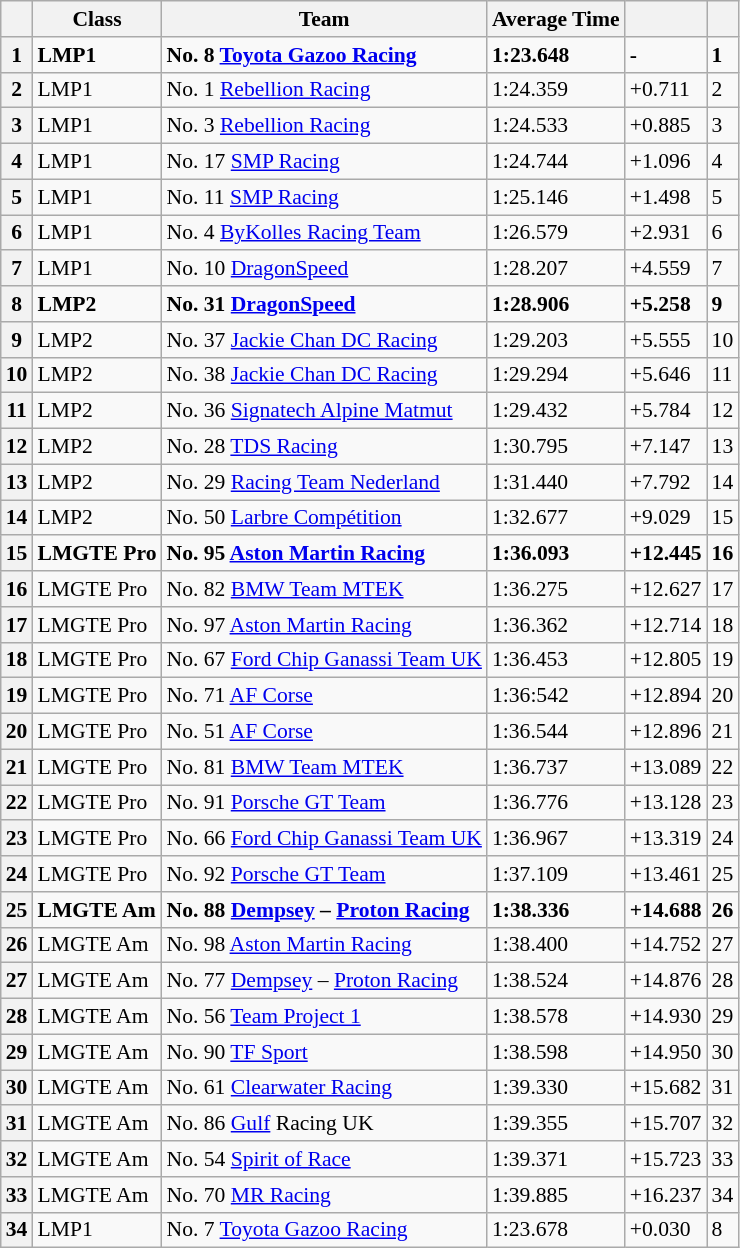<table class="wikitable" style="font-size: 90%;">
<tr>
<th scope="col"></th>
<th scope="col">Class</th>
<th scope="col">Team</th>
<th scope="col">Average Time</th>
<th scope="col"></th>
<th scope="col"></th>
</tr>
<tr style="font-weight:bold">
<th scope="row">1</th>
<td>LMP1</td>
<td>No. 8 <a href='#'>Toyota Gazoo Racing</a></td>
<td>1:23.648</td>
<td>-</td>
<td>1</td>
</tr>
<tr>
<th scope="row">2</th>
<td>LMP1</td>
<td>No. 1 <a href='#'>Rebellion Racing</a></td>
<td>1:24.359</td>
<td>+0.711</td>
<td>2</td>
</tr>
<tr>
<th scope="row">3</th>
<td>LMP1</td>
<td>No. 3 <a href='#'>Rebellion Racing</a></td>
<td>1:24.533</td>
<td>+0.885</td>
<td>3</td>
</tr>
<tr>
<th scope="row">4</th>
<td>LMP1</td>
<td>No. 17 <a href='#'>SMP Racing</a></td>
<td>1:24.744</td>
<td>+1.096</td>
<td>4</td>
</tr>
<tr>
<th scope="row">5</th>
<td>LMP1</td>
<td>No. 11 <a href='#'>SMP Racing</a></td>
<td>1:25.146</td>
<td>+1.498</td>
<td>5</td>
</tr>
<tr>
<th scope="row">6</th>
<td>LMP1</td>
<td>No. 4 <a href='#'>ByKolles Racing Team</a></td>
<td>1:26.579</td>
<td>+2.931</td>
<td>6</td>
</tr>
<tr>
<th scope="row">7</th>
<td>LMP1</td>
<td>No. 10 <a href='#'>DragonSpeed</a></td>
<td>1:28.207</td>
<td>+4.559</td>
<td>7</td>
</tr>
<tr>
<th scope="row">8</th>
<td><strong>LMP2</strong></td>
<td><strong>No. 31 <a href='#'>DragonSpeed</a></strong></td>
<td><strong>1:28.906</strong></td>
<td><strong>+5.258</strong></td>
<td><strong>9</strong></td>
</tr>
<tr>
<th scope="row">9</th>
<td>LMP2</td>
<td>No. 37 <a href='#'>Jackie Chan DC Racing</a></td>
<td>1:29.203</td>
<td>+5.555</td>
<td>10</td>
</tr>
<tr>
<th scope="row">10</th>
<td>LMP2</td>
<td>No. 38 <a href='#'>Jackie Chan DC Racing</a></td>
<td>1:29.294</td>
<td>+5.646</td>
<td>11</td>
</tr>
<tr>
<th scope="row">11</th>
<td>LMP2</td>
<td>No. 36 <a href='#'>Signatech Alpine Matmut</a></td>
<td>1:29.432</td>
<td>+5.784</td>
<td>12</td>
</tr>
<tr>
<th scope="row">12</th>
<td>LMP2</td>
<td>No. 28 <a href='#'>TDS Racing</a></td>
<td>1:30.795</td>
<td>+7.147</td>
<td>13</td>
</tr>
<tr>
<th scope="row">13</th>
<td>LMP2</td>
<td>No. 29 <a href='#'>Racing Team Nederland</a></td>
<td>1:31.440</td>
<td>+7.792</td>
<td>14</td>
</tr>
<tr>
<th scope="row">14</th>
<td>LMP2</td>
<td>No. 50 <a href='#'>Larbre Compétition</a></td>
<td>1:32.677</td>
<td>+9.029</td>
<td>15</td>
</tr>
<tr>
<th scope="row">15</th>
<td><strong>LMGTE Pro</strong></td>
<td><strong>No. 95 <a href='#'>Aston Martin Racing</a></strong></td>
<td><strong>1:36.093</strong></td>
<td><strong>+12.445</strong></td>
<td><strong>16</strong></td>
</tr>
<tr>
<th scope="row">16</th>
<td>LMGTE Pro</td>
<td>No. 82 <a href='#'>BMW Team MTEK</a></td>
<td>1:36.275</td>
<td>+12.627</td>
<td>17</td>
</tr>
<tr>
<th scope="row">17</th>
<td>LMGTE Pro</td>
<td>No. 97 <a href='#'>Aston Martin Racing</a></td>
<td>1:36.362</td>
<td>+12.714</td>
<td>18</td>
</tr>
<tr>
<th scope="row">18</th>
<td>LMGTE Pro</td>
<td>No. 67 <a href='#'>Ford Chip Ganassi Team UK</a></td>
<td>1:36.453</td>
<td>+12.805</td>
<td>19</td>
</tr>
<tr>
<th scope="row">19</th>
<td>LMGTE Pro</td>
<td>No. 71 <a href='#'>AF Corse</a></td>
<td>1:36:542</td>
<td>+12.894</td>
<td>20</td>
</tr>
<tr>
<th scope="row">20</th>
<td>LMGTE Pro</td>
<td>No. 51 <a href='#'>AF Corse</a></td>
<td>1:36.544</td>
<td>+12.896</td>
<td>21</td>
</tr>
<tr>
<th scope="row">21</th>
<td>LMGTE Pro</td>
<td>No. 81 <a href='#'>BMW Team MTEK</a></td>
<td>1:36.737</td>
<td>+13.089</td>
<td>22</td>
</tr>
<tr>
<th scope="row">22</th>
<td>LMGTE Pro</td>
<td>No. 91 <a href='#'>Porsche GT Team</a></td>
<td>1:36.776</td>
<td>+13.128</td>
<td>23</td>
</tr>
<tr>
<th scope="row">23</th>
<td>LMGTE Pro</td>
<td>No. 66 <a href='#'>Ford Chip Ganassi Team UK</a></td>
<td>1:36.967</td>
<td>+13.319</td>
<td>24</td>
</tr>
<tr>
<th scope="row">24</th>
<td>LMGTE Pro</td>
<td>No. 92 <a href='#'>Porsche GT Team</a></td>
<td>1:37.109</td>
<td>+13.461</td>
<td>25</td>
</tr>
<tr>
<th scope="row">25</th>
<td><strong>LMGTE Am</strong></td>
<td><strong>No. 88 <a href='#'>Dempsey</a> – <a href='#'>Proton Racing</a></strong></td>
<td><strong>1:38.336</strong></td>
<td><strong>+14.688</strong></td>
<td><strong>26</strong></td>
</tr>
<tr>
<th scope="row">26</th>
<td>LMGTE Am</td>
<td>No. 98 <a href='#'>Aston Martin Racing</a></td>
<td>1:38.400</td>
<td>+14.752</td>
<td>27</td>
</tr>
<tr>
<th scope="row">27</th>
<td>LMGTE Am</td>
<td>No. 77 <a href='#'>Dempsey</a> – <a href='#'>Proton Racing</a></td>
<td>1:38.524</td>
<td>+14.876</td>
<td>28</td>
</tr>
<tr>
<th scope="row">28</th>
<td>LMGTE Am</td>
<td>No. 56 <a href='#'>Team Project 1</a></td>
<td>1:38.578</td>
<td>+14.930</td>
<td>29</td>
</tr>
<tr>
<th scope="row">29</th>
<td>LMGTE Am</td>
<td>No. 90 <a href='#'>TF Sport</a></td>
<td>1:38.598</td>
<td>+14.950</td>
<td>30</td>
</tr>
<tr>
<th scope="row">30</th>
<td>LMGTE Am</td>
<td>No. 61 <a href='#'>Clearwater Racing</a></td>
<td>1:39.330</td>
<td>+15.682</td>
<td>31</td>
</tr>
<tr>
<th scope="row">31</th>
<td>LMGTE Am</td>
<td>No. 86 <a href='#'>Gulf</a> Racing UK</td>
<td>1:39.355</td>
<td>+15.707</td>
<td>32</td>
</tr>
<tr>
<th scope="row">32</th>
<td>LMGTE Am</td>
<td>No. 54 <a href='#'>Spirit of Race</a></td>
<td>1:39.371</td>
<td>+15.723</td>
<td>33</td>
</tr>
<tr>
<th scope="row">33</th>
<td>LMGTE Am</td>
<td>No. 70 <a href='#'>MR Racing</a></td>
<td>1:39.885</td>
<td>+16.237</td>
<td>34</td>
</tr>
<tr>
<th scope="row">34</th>
<td>LMP1</td>
<td>No. 7 <a href='#'>Toyota Gazoo Racing</a></td>
<td>1:23.678</td>
<td>+0.030</td>
<td>8</td>
</tr>
</table>
